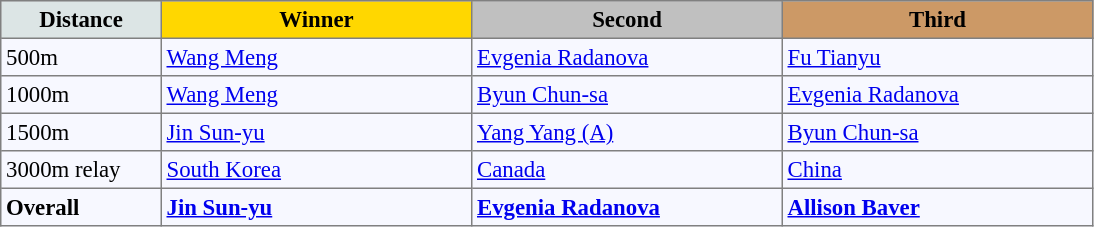<table bgcolor="#f7f8ff" cellpadding="3" cellspacing="0" border="1" style="font-size: 95%; border: gray solid 1px; border-collapse: collapse;">
<tr bgcolor="#CCCCCC">
<td align="center" bgcolor="#DCE5E5" width="100"><strong>Distance</strong></td>
<td align="center" bgcolor="gold" width="200"><strong>Winner</strong></td>
<td align="center" bgcolor="silver" width="200"><strong>Second</strong></td>
<td align="center" bgcolor="CC9966" width="200"><strong>Third</strong></td>
</tr>
<tr align="left">
<td>500m</td>
<td> <a href='#'>Wang Meng</a></td>
<td> <a href='#'>Evgenia Radanova</a></td>
<td> <a href='#'>Fu Tianyu</a></td>
</tr>
<tr align="left">
<td>1000m</td>
<td> <a href='#'>Wang Meng</a></td>
<td> <a href='#'>Byun Chun-sa</a></td>
<td> <a href='#'>Evgenia Radanova</a></td>
</tr>
<tr align="left">
<td>1500m</td>
<td> <a href='#'>Jin Sun-yu</a></td>
<td> <a href='#'>Yang Yang (A)</a></td>
<td> <a href='#'>Byun Chun-sa</a></td>
</tr>
<tr align="left">
<td>3000m relay</td>
<td> <a href='#'>South Korea</a></td>
<td> <a href='#'>Canada</a></td>
<td> <a href='#'>China</a></td>
</tr>
<tr align="left">
<td><strong>Overall</strong></td>
<td> <strong><a href='#'>Jin Sun-yu</a></strong></td>
<td> <strong><a href='#'>Evgenia Radanova</a></strong></td>
<td> <strong><a href='#'>Allison Baver</a></strong></td>
</tr>
</table>
